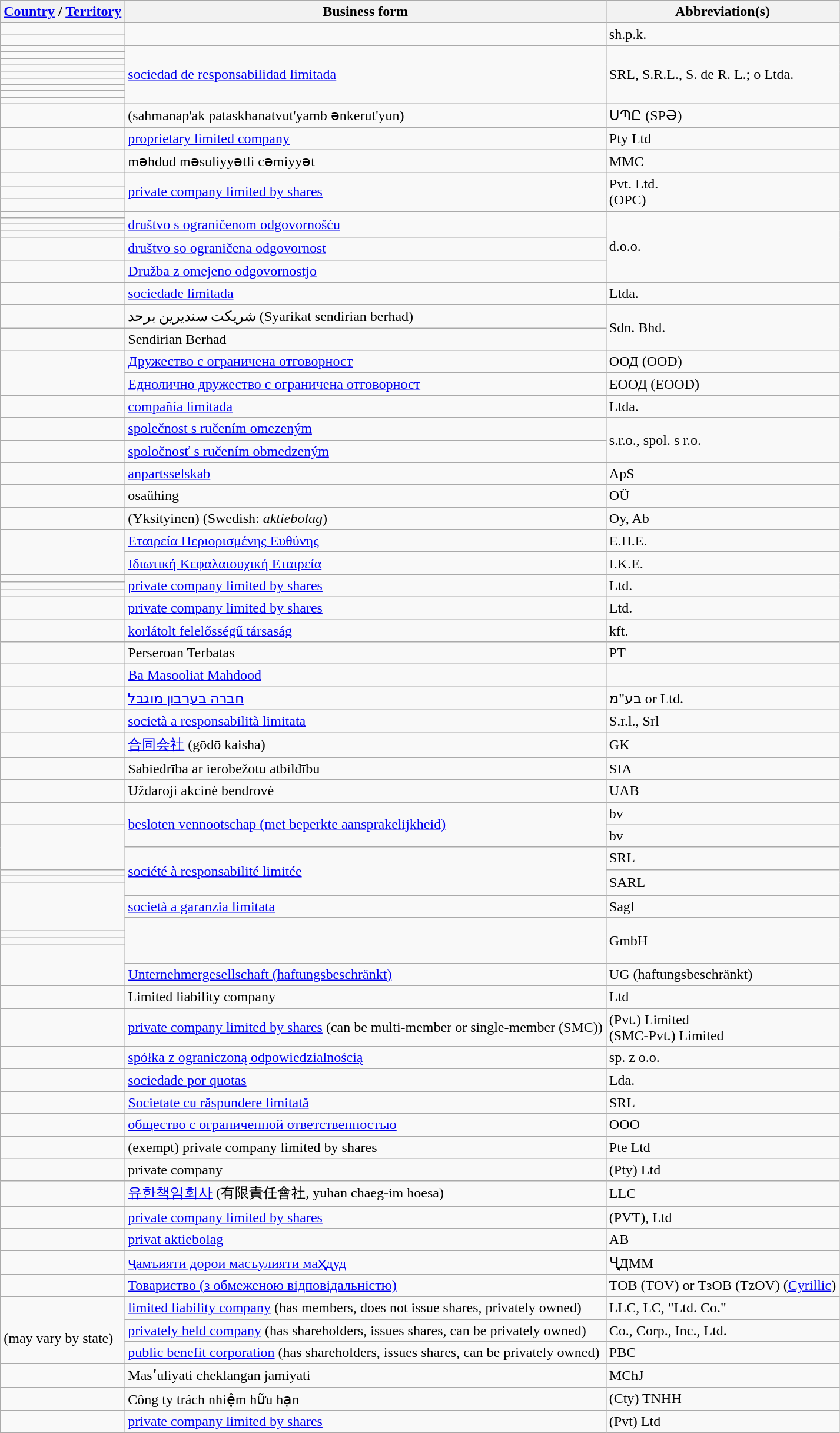<table class="wikitable sortable">
<tr>
<th><a href='#'>Country</a> / <a href='#'>Territory</a></th>
<th>Business form</th>
<th>Abbreviation(s)</th>
</tr>
<tr>
<td></td>
<td rowspan="2"></td>
<td rowspan="2">sh.p.k.</td>
</tr>
<tr>
<td></td>
</tr>
<tr>
<td></td>
<td rowspan="9"><a href='#'>sociedad de responsabilidad limitada</a></td>
<td rowspan="9">SRL, S.R.L., S. de R. L.; o Ltda.</td>
</tr>
<tr>
<td></td>
</tr>
<tr>
<td></td>
</tr>
<tr>
<td></td>
</tr>
<tr>
<td></td>
</tr>
<tr>
<td></td>
</tr>
<tr>
<td></td>
</tr>
<tr>
<td></td>
</tr>
<tr>
<td></td>
</tr>
<tr>
<td></td>
<td> (sahmanap'ak pataskhanatvut'yamb ənkerut'yun)</td>
<td>ՍՊԸ (SPƏ)</td>
</tr>
<tr>
<td></td>
<td><a href='#'>proprietary limited company</a></td>
<td>Pty Ltd</td>
</tr>
<tr>
<td></td>
<td>məhdud məsuliyyətli cəmiyyət</td>
<td>MMC</td>
</tr>
<tr>
<td></td>
<td rowspan="3"><a href='#'>private company limited by shares</a></td>
<td rowspan="3">Pvt. Ltd.<br>(OPC)</td>
</tr>
<tr>
<td></td>
</tr>
<tr>
<td></td>
</tr>
<tr>
<td></td>
<td rowspan="4"><a href='#'>društvo s ograničenom odgovornošću</a></td>
<td rowspan="6">d.o.o.</td>
</tr>
<tr>
<td></td>
</tr>
<tr>
<td></td>
</tr>
<tr>
<td></td>
</tr>
<tr>
<td></td>
<td><a href='#'>društvo so ograničena odgovornost</a></td>
</tr>
<tr>
<td></td>
<td><a href='#'>Družba z omejeno odgovornostjo</a></td>
</tr>
<tr>
<td></td>
<td><a href='#'>sociedade limitada</a></td>
<td>Ltda.</td>
</tr>
<tr>
<td></td>
<td>شريکت سنديرين برحد (Syarikat sendirian berhad)</td>
<td rowspan="2">Sdn. Bhd.</td>
</tr>
<tr>
<td></td>
<td>Sendirian Berhad</td>
</tr>
<tr>
<td rowspan="2"></td>
<td><a href='#'>Дружество с ограничена отговорност</a></td>
<td>ООД (OOD)</td>
</tr>
<tr>
<td><a href='#'>Еднолично дружество с ограничена отговорност</a></td>
<td>ЕООД (EOOD)</td>
</tr>
<tr>
<td></td>
<td><a href='#'>compañía limitada</a></td>
<td>Ltda.</td>
</tr>
<tr>
<td></td>
<td><a href='#'>společnost s ručením omezeným</a></td>
<td rowspan="2">s.r.o., spol. s r.o.</td>
</tr>
<tr>
<td></td>
<td><a href='#'>spoločnosť s ručením obmedzeným</a></td>
</tr>
<tr>
<td></td>
<td><a href='#'>anpartsselskab</a></td>
<td>ApS</td>
</tr>
<tr>
<td></td>
<td>osaühing</td>
<td>OÜ</td>
</tr>
<tr>
<td></td>
<td>(Yksityinen)  (Swedish: <em>aktiebolag</em>)</td>
<td>Oy, Ab</td>
</tr>
<tr>
<td rowspan="2"></td>
<td><a href='#'>Εταιρεία Περιορισμένης Ευθύνης</a></td>
<td>Ε.Π.Ε.</td>
</tr>
<tr>
<td><a href='#'>Ιδιωτική Κεφαλαιουχική Εταιρεία</a></td>
<td>Ι.Κ.Ε.</td>
</tr>
<tr>
<td></td>
<td rowspan="3"><a href='#'>private company limited by shares</a></td>
<td rowspan="3">Ltd.</td>
</tr>
<tr>
<td></td>
</tr>
<tr>
<td></td>
</tr>
<tr>
<td></td>
<td rowspan="1"><a href='#'>private company limited by shares</a></td>
<td rowspan="1">Ltd.</td>
</tr>
<tr>
<td></td>
<td><a href='#'>korlátolt felelősségű társaság</a></td>
<td>kft.</td>
</tr>
<tr>
<td></td>
<td>Perseroan Terbatas</td>
<td>PT</td>
</tr>
<tr>
<td></td>
<td><a href='#'>Ba Masooliat Mahdood</a></td>
<td></td>
</tr>
<tr>
<td></td>
<td><a href='#'>חברה בערבון מוגבל</a></td>
<td>בע"מ or Ltd.</td>
</tr>
<tr>
<td></td>
<td><a href='#'>società a responsabilità limitata</a></td>
<td>S.r.l., Srl</td>
</tr>
<tr>
<td></td>
<td><a href='#'>合同会社</a> (gōdō kaisha)</td>
<td>GK</td>
</tr>
<tr>
<td></td>
<td>Sabiedrība ar ierobežotu atbildību</td>
<td>SIA</td>
</tr>
<tr>
<td></td>
<td>Uždaroji akcinė bendrovė</td>
<td>UAB</td>
</tr>
<tr>
<td></td>
<td rowspan="2"><a href='#'>besloten vennootschap (met beperkte aansprakelijkheid)</a></td>
<td>bv</td>
</tr>
<tr>
<td rowspan="2"></td>
<td>bv</td>
</tr>
<tr>
<td rowspan="4"><a href='#'>société à responsabilité limitée</a></td>
<td>SRL</td>
</tr>
<tr>
<td></td>
<td rowspan="3">SARL</td>
</tr>
<tr>
<td></td>
</tr>
<tr style="height:2ex">
<td rowspan="3"></td>
</tr>
<tr>
<td><a href='#'>società a garanzia limitata</a></td>
<td>Sagl</td>
</tr>
<tr style="height:2ex">
<td rowspan="4"></td>
<td rowspan="4">GmbH</td>
</tr>
<tr>
<td></td>
</tr>
<tr>
<td></td>
</tr>
<tr style="height:3ex">
<td rowspan="2"></td>
</tr>
<tr style="height:2ex">
<td><a href='#'>Unternehmergesellschaft (haftungsbeschränkt)</a></td>
<td>UG (haftungsbeschränkt)</td>
</tr>
<tr>
<td></td>
<td>Limited liability company</td>
<td>Ltd</td>
</tr>
<tr>
<td></td>
<td><a href='#'>private company limited by shares</a> (can be multi-member or single-member (SMC))</td>
<td>(Pvt.) Limited<br>(SMC-Pvt.) Limited</td>
</tr>
<tr>
<td></td>
<td><a href='#'>spółka z ograniczoną odpowiedzialnością</a></td>
<td>sp. z o.o.</td>
</tr>
<tr>
<td></td>
<td><a href='#'>sociedade por quotas</a></td>
<td>Lda.</td>
</tr>
<tr>
<td></td>
<td><a href='#'>Societate cu răspundere limitată</a></td>
<td>SRL</td>
</tr>
<tr>
<td></td>
<td><a href='#'>общество с ограниченной ответственностью</a></td>
<td>ООО</td>
</tr>
<tr>
<td></td>
<td>(exempt) private company limited by shares</td>
<td>Pte Ltd</td>
</tr>
<tr>
<td></td>
<td>private company</td>
<td>(Pty) Ltd</td>
</tr>
<tr>
<td></td>
<td><a href='#'>유한책임회사</a> (有限責任會社, yuhan chaeg-im hoesa)</td>
<td>LLC</td>
</tr>
<tr>
<td></td>
<td><a href='#'>private company limited by shares</a></td>
<td>(PVT), Ltd</td>
</tr>
<tr>
<td></td>
<td><a href='#'>privat aktiebolag</a></td>
<td>AB</td>
</tr>
<tr>
<td></td>
<td><a href='#'>ҷамъияти дорои масъулияти маҳдуд</a></td>
<td>ҶДММ</td>
</tr>
<tr>
<td></td>
<td><a href='#'>Товариство (з обмеженою відповідальністю)</a></td>
<td>ТОВ (TOV) or ТзОВ (TzOV) (<a href='#'>Cyrillic</a>)</td>
</tr>
<tr>
<td rowspan="3"><br>(may vary by state)</td>
<td><a href='#'>limited liability company</a> (has members, does not issue shares, privately owned)</td>
<td>LLC, LC, "Ltd. Co."</td>
</tr>
<tr>
<td><a href='#'>privately held company</a> (has shareholders, issues shares, can be privately owned)</td>
<td>Co., Corp., Inc., Ltd.</td>
</tr>
<tr>
<td><a href='#'>public benefit corporation</a> (has shareholders, issues shares, can be privately owned)</td>
<td>PBC</td>
</tr>
<tr>
<td></td>
<td>Masʼuliyati cheklangan jamiyati</td>
<td>MChJ</td>
</tr>
<tr>
<td></td>
<td>Công ty trách nhiệm hữu hạn</td>
<td>(Cty) TNHH</td>
</tr>
<tr>
<td></td>
<td><a href='#'>private company limited by shares</a></td>
<td>(Pvt) Ltd</td>
</tr>
</table>
